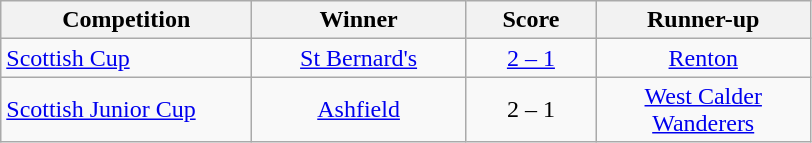<table class="wikitable" style="text-align: center;">
<tr>
<th width=160>Competition</th>
<th width=135>Winner</th>
<th width=80>Score</th>
<th width=135>Runner-up</th>
</tr>
<tr>
<td align=left><a href='#'>Scottish Cup</a></td>
<td><a href='#'>St Bernard's</a></td>
<td><a href='#'>2 – 1</a></td>
<td><a href='#'>Renton</a></td>
</tr>
<tr>
<td align=left><a href='#'>Scottish Junior Cup</a></td>
<td><a href='#'>Ashfield</a></td>
<td>2 – 1</td>
<td><a href='#'>West Calder Wanderers</a></td>
</tr>
</table>
